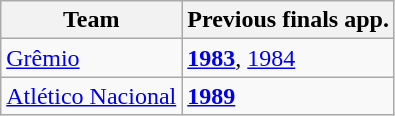<table class="wikitable">
<tr>
<th>Team</th>
<th>Previous finals app.</th>
</tr>
<tr>
<td> <a href='#'>Grêmio</a></td>
<td><strong><a href='#'>1983</a></strong>, <a href='#'>1984</a></td>
</tr>
<tr>
<td> <a href='#'>Atlético Nacional</a></td>
<td><strong><a href='#'>1989</a></strong></td>
</tr>
</table>
